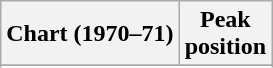<table class="wikitable plainrowheaders sortable" style="text-align:left;">
<tr>
<th>Chart (1970–71)</th>
<th>Peak<br>position</th>
</tr>
<tr>
</tr>
<tr>
</tr>
<tr>
</tr>
</table>
